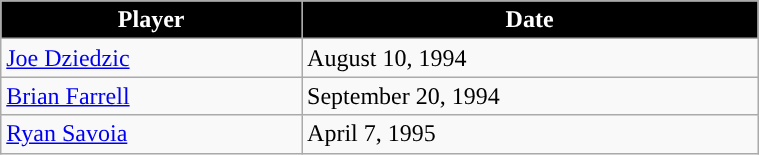<table class="wikitable" style="width:40%;">
<tr style="text-align:center; background:#ddd;">
<th style="color:white; background:#000000; ">Player</th>
<th style="color:white; background:#000000; ">Date</th>
</tr>
<tr>
<td><a href='#'>Joe Dziedzic</a></td>
<td>August 10, 1994</td>
</tr>
<tr>
<td><a href='#'>Brian Farrell</a></td>
<td>September 20, 1994</td>
</tr>
<tr>
<td><a href='#'>Ryan Savoia</a></td>
<td>April 7, 1995</td>
</tr>
</table>
